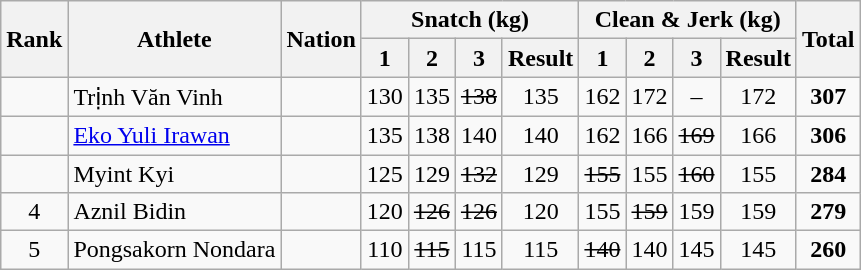<table class="wikitable sortable" style="text-align:center;">
<tr>
<th rowspan=2>Rank</th>
<th rowspan=2>Athlete</th>
<th rowspan=2>Nation</th>
<th colspan=4>Snatch (kg)</th>
<th colspan=4>Clean & Jerk (kg)</th>
<th rowspan=2>Total</th>
</tr>
<tr>
<th>1</th>
<th>2</th>
<th>3</th>
<th>Result</th>
<th>1</th>
<th>2</th>
<th>3</th>
<th>Result</th>
</tr>
<tr>
<td></td>
<td align=left>Trịnh Văn Vinh</td>
<td align=left></td>
<td>130</td>
<td>135</td>
<td><s>138</s></td>
<td>135</td>
<td>162</td>
<td>172</td>
<td>–</td>
<td>172</td>
<td><strong>307</strong></td>
</tr>
<tr>
<td></td>
<td align=left><a href='#'>Eko Yuli Irawan</a></td>
<td align=left></td>
<td>135</td>
<td>138</td>
<td>140</td>
<td>140</td>
<td>162</td>
<td>166</td>
<td><s>169</s></td>
<td>166</td>
<td><strong>306</strong></td>
</tr>
<tr>
<td></td>
<td align=left>Myint Kyi</td>
<td align=left></td>
<td>125</td>
<td>129</td>
<td><s>132</s></td>
<td>129</td>
<td><s>155</s></td>
<td>155</td>
<td><s>160</s></td>
<td>155</td>
<td><strong>284</strong></td>
</tr>
<tr>
<td>4</td>
<td align=left>Aznil Bidin</td>
<td align=left></td>
<td>120</td>
<td><s>126</s></td>
<td><s>126</s></td>
<td>120</td>
<td>155</td>
<td><s>159</s></td>
<td>159</td>
<td>159</td>
<td><strong>279</strong></td>
</tr>
<tr>
<td>5</td>
<td align=left>Pongsakorn Nondara</td>
<td align=left></td>
<td>110</td>
<td><s>115</s></td>
<td>115</td>
<td>115</td>
<td><s>140</s></td>
<td>140</td>
<td>145</td>
<td>145</td>
<td><strong>260</strong></td>
</tr>
</table>
